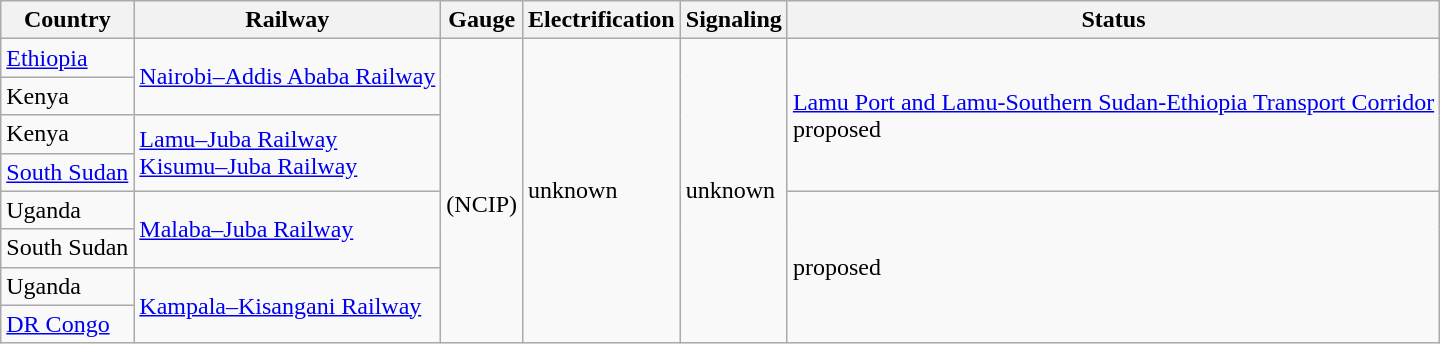<table class="wikitable sortable">
<tr>
<th>Country</th>
<th>Railway</th>
<th>Gauge</th>
<th>Electrification</th>
<th>Signaling</th>
<th>Status</th>
</tr>
<tr>
<td> <a href='#'>Ethiopia</a></td>
<td rowspan="2"><a href='#'>Nairobi–Addis Ababa Railway</a></td>
<td rowspan="8"><br>(NCIP)</td>
<td rowspan=8>unknown</td>
<td rowspan=8>unknown</td>
<td rowspan=4><a href='#'>Lamu Port and Lamu-Southern Sudan-Ethiopia Transport Corridor</a><br>proposed</td>
</tr>
<tr>
<td> Kenya</td>
</tr>
<tr>
<td> Kenya</td>
<td rowspan=2><a href='#'>Lamu–Juba Railway</a><br><a href='#'>Kisumu–Juba Railway</a></td>
</tr>
<tr>
<td> <a href='#'>South Sudan</a></td>
</tr>
<tr>
<td> Uganda</td>
<td rowspan=2><a href='#'>Malaba–Juba Railway</a></td>
<td rowspan="4">proposed</td>
</tr>
<tr>
<td> South Sudan</td>
</tr>
<tr>
<td> Uganda</td>
<td rowspan=2><a href='#'>Kampala–Kisangani Railway</a></td>
</tr>
<tr>
<td> <a href='#'>DR Congo</a></td>
</tr>
</table>
